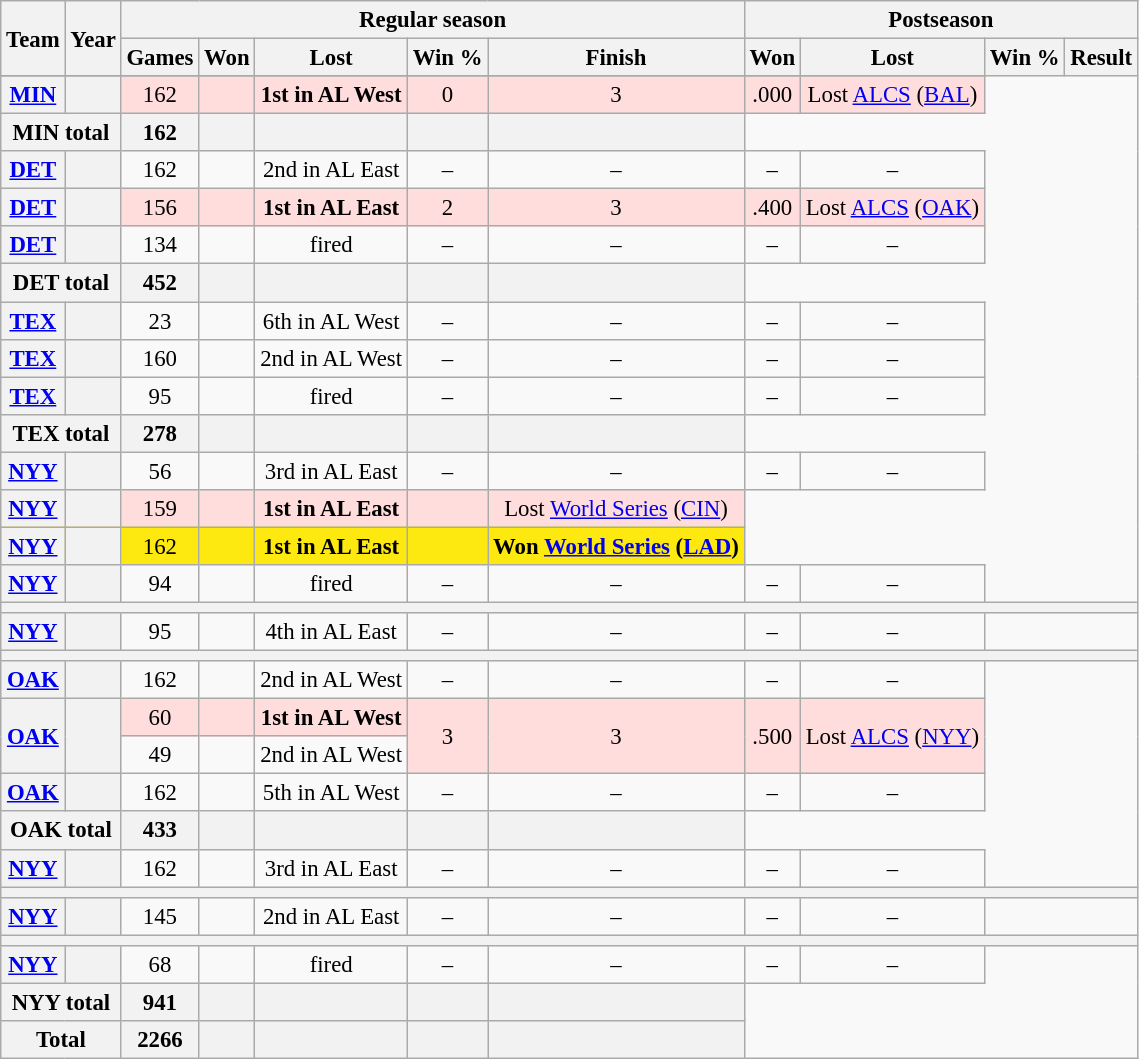<table class="wikitable" style="font-size: 95%; text-align:center;">
<tr>
<th rowspan="2">Team</th>
<th rowspan="2">Year</th>
<th colspan="5">Regular season</th>
<th colspan="4">Postseason</th>
</tr>
<tr>
<th>Games</th>
<th>Won</th>
<th>Lost</th>
<th>Win %</th>
<th>Finish</th>
<th>Won</th>
<th>Lost</th>
<th>Win %</th>
<th>Result</th>
</tr>
<tr>
</tr>
<tr style="background:#fdd">
<th><a href='#'>MIN</a></th>
<th></th>
<td>162</td>
<td></td>
<td><strong>1st in AL West</strong></td>
<td>0</td>
<td>3</td>
<td>.000</td>
<td>Lost <a href='#'>ALCS</a> (<a href='#'>BAL</a>)</td>
</tr>
<tr>
<th colspan="2">MIN total</th>
<th>162</th>
<th></th>
<th></th>
<th></th>
<th></th>
</tr>
<tr>
<th><a href='#'>DET</a></th>
<th></th>
<td>162</td>
<td></td>
<td>2nd in AL East</td>
<td>–</td>
<td>–</td>
<td>–</td>
<td>–</td>
</tr>
<tr style="background:#fdd">
<th><a href='#'>DET</a></th>
<th></th>
<td>156</td>
<td></td>
<td><strong>1st in AL East</strong></td>
<td>2</td>
<td>3</td>
<td>.400</td>
<td>Lost <a href='#'>ALCS</a> (<a href='#'>OAK</a>)</td>
</tr>
<tr>
<th><a href='#'>DET</a></th>
<th></th>
<td>134</td>
<td></td>
<td>fired</td>
<td>–</td>
<td>–</td>
<td>–</td>
<td>–</td>
</tr>
<tr>
<th colspan="2">DET total</th>
<th>452</th>
<th></th>
<th></th>
<th></th>
<th></th>
</tr>
<tr>
<th><a href='#'>TEX</a></th>
<th></th>
<td>23</td>
<td></td>
<td>6th in AL West</td>
<td>–</td>
<td>–</td>
<td>–</td>
<td>–</td>
</tr>
<tr>
<th><a href='#'>TEX</a></th>
<th></th>
<td>160</td>
<td></td>
<td>2nd in AL West</td>
<td>–</td>
<td>–</td>
<td>–</td>
<td>–</td>
</tr>
<tr>
<th><a href='#'>TEX</a></th>
<th></th>
<td>95</td>
<td></td>
<td>fired</td>
<td>–</td>
<td>–</td>
<td>–</td>
<td>–</td>
</tr>
<tr>
<th colspan="2">TEX total</th>
<th>278</th>
<th></th>
<th></th>
<th></th>
<th></th>
</tr>
<tr>
<th><a href='#'>NYY</a></th>
<th></th>
<td>56</td>
<td></td>
<td>3rd in AL East</td>
<td>–</td>
<td>–</td>
<td>–</td>
<td>–</td>
</tr>
<tr style="background:#fdd">
<th><a href='#'>NYY</a></th>
<th></th>
<td>159</td>
<td></td>
<td><strong>1st in AL East</strong></td>
<td></td>
<td>Lost <a href='#'>World Series</a> (<a href='#'>CIN</a>)</td>
</tr>
<tr style="background:#fde910">
<th><a href='#'>NYY</a></th>
<th></th>
<td>162</td>
<td></td>
<td><strong>1st in AL East</strong></td>
<td></td>
<td><strong>Won <a href='#'>World Series</a> (<a href='#'>LAD</a>)</strong></td>
</tr>
<tr>
<th><a href='#'>NYY</a></th>
<th></th>
<td>94</td>
<td></td>
<td>fired</td>
<td>–</td>
<td>–</td>
<td>–</td>
<td>–</td>
</tr>
<tr>
<th colspan="11"></th>
</tr>
<tr>
<th><a href='#'>NYY</a></th>
<th></th>
<td>95</td>
<td></td>
<td>4th in AL East</td>
<td>–</td>
<td>–</td>
<td>–</td>
<td>–</td>
</tr>
<tr>
<th colspan="11"></th>
</tr>
<tr>
<th><a href='#'>OAK</a></th>
<th></th>
<td>162</td>
<td></td>
<td>2nd in AL West</td>
<td>–</td>
<td>–</td>
<td>–</td>
<td>–</td>
</tr>
<tr style="background:#fdd">
<th rowspan="2"><a href='#'>OAK</a></th>
<th rowspan="2"></th>
<td>60</td>
<td></td>
<td><strong>1st in AL West</strong></td>
<td rowspan="2">3</td>
<td rowspan="2">3</td>
<td rowspan="2">.500</td>
<td rowspan="2">Lost <a href='#'>ALCS</a> (<a href='#'>NYY</a>)</td>
</tr>
<tr>
<td>49</td>
<td></td>
<td>2nd in AL West</td>
</tr>
<tr>
<th><a href='#'>OAK</a></th>
<th></th>
<td>162</td>
<td></td>
<td>5th in AL West</td>
<td>–</td>
<td>–</td>
<td>–</td>
<td>–</td>
</tr>
<tr>
<th colspan="2">OAK total</th>
<th>433</th>
<th></th>
<th></th>
<th></th>
<th></th>
</tr>
<tr>
<th><a href='#'>NYY</a></th>
<th></th>
<td>162</td>
<td></td>
<td>3rd in AL East</td>
<td>–</td>
<td>–</td>
<td>–</td>
<td>–</td>
</tr>
<tr>
<th colspan="11"></th>
</tr>
<tr>
<th><a href='#'>NYY</a></th>
<th></th>
<td>145</td>
<td></td>
<td>2nd in AL East</td>
<td>–</td>
<td>–</td>
<td>–</td>
<td>–</td>
</tr>
<tr>
<th colspan="11"></th>
</tr>
<tr>
<th><a href='#'>NYY</a></th>
<th></th>
<td>68</td>
<td></td>
<td>fired</td>
<td>–</td>
<td>–</td>
<td>–</td>
<td>–</td>
</tr>
<tr>
<th colspan="2">NYY total</th>
<th>941</th>
<th></th>
<th></th>
<th></th>
<th></th>
</tr>
<tr>
<th colspan="2">Total</th>
<th>2266</th>
<th></th>
<th></th>
<th></th>
<th></th>
</tr>
</table>
